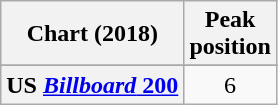<table class="wikitable sortable plainrowheaders" style="text-align:center">
<tr>
<th scope="col">Chart (2018)</th>
<th scope="col">Peak<br>position</th>
</tr>
<tr>
</tr>
<tr>
</tr>
<tr>
</tr>
<tr>
</tr>
<tr>
</tr>
<tr>
<th scope="row">US <a href='#'><em>Billboard</em> 200</a></th>
<td style="text-align:center;">6</td>
</tr>
</table>
